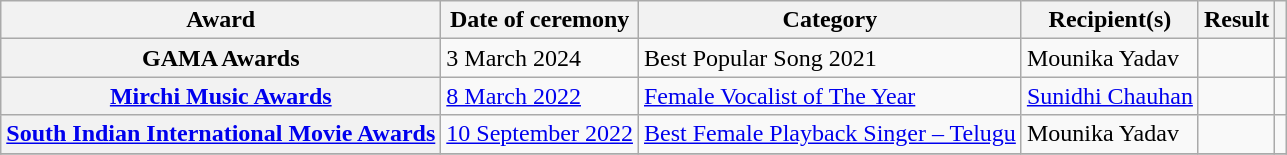<table class="wikitable sortable plainrowheaders">
<tr>
<th scope="col">Award</th>
<th scope="col">Date of ceremony</th>
<th scope="col">Category</th>
<th scope="col">Recipient(s)</th>
<th scope="col">Result</th>
<th scope="col" class="unsortable"></th>
</tr>
<tr>
<th scope="row">GAMA Awards</th>
<td>3 March 2024</td>
<td>Best Popular Song 2021</td>
<td>Mounika Yadav</td>
<td></td>
<td></td>
</tr>
<tr>
<th scope="row"><a href='#'>Mirchi Music Awards</a></th>
<td><a href='#'>8 March 2022</a></td>
<td><a href='#'>Female Vocalist of The Year</a></td>
<td><a href='#'>Sunidhi Chauhan</a></td>
<td></td>
<td></td>
</tr>
<tr>
<th scope="row"><a href='#'>South Indian International Movie Awards</a></th>
<td><a href='#'>10 September 2022</a></td>
<td><a href='#'>Best Female Playback Singer – Telugu</a></td>
<td>Mounika Yadav</td>
<td></td>
<td></td>
</tr>
<tr>
</tr>
</table>
